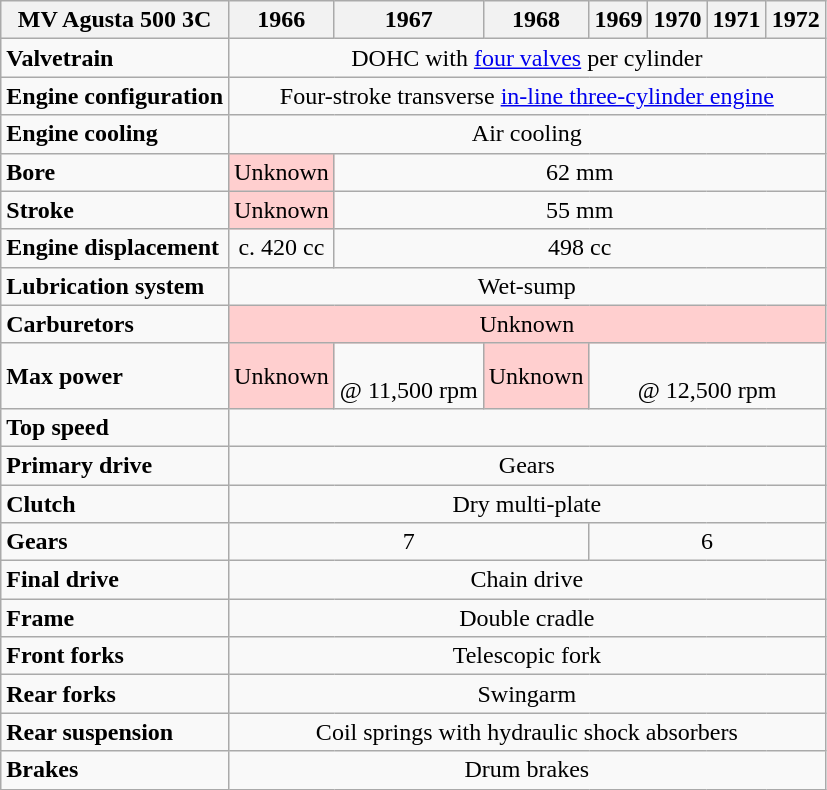<table class="wikitable">
<tr>
<th>MV Agusta 500 3C</th>
<th>1966</th>
<th>1967</th>
<th>1968</th>
<th>1969</th>
<th>1970</th>
<th>1971</th>
<th>1972</th>
</tr>
<tr>
<td><strong>Valvetrain</strong></td>
<td colspan="7" align="center">DOHC with <a href='#'>four valves</a> per cylinder</td>
</tr>
<tr>
<td><strong>Engine configuration</strong></td>
<td colspan="7" align="center">Four-stroke transverse <a href='#'>in-line three-cylinder engine</a></td>
</tr>
<tr>
<td><strong>Engine cooling</strong></td>
<td colspan="7" align="center">Air cooling</td>
</tr>
<tr>
<td><strong>Bore</strong></td>
<td bgcolor="#ffcfcf" align="center">Unknown</td>
<td colspan="6" align="center">62 mm</td>
</tr>
<tr>
<td><strong>Stroke</strong></td>
<td bgcolor="#ffcfcf" align="center">Unknown</td>
<td colspan="7" align="center">55 mm</td>
</tr>
<tr>
<td><strong>Engine displacement</strong></td>
<td align="center">c. 420 cc</td>
<td colspan="6" align="center">498 cc</td>
</tr>
<tr>
<td><strong>Lubrication system</strong></td>
<td colspan="7" align="center">Wet-sump</td>
</tr>
<tr>
<td><strong>Carburetors</strong></td>
<td colspan="7" bgcolor="#ffcfcf" align="center">Unknown</td>
</tr>
<tr>
<td><strong>Max power</strong></td>
<td bgcolor="#ffcfcf" align="center">Unknown</td>
<td align="center"><br>@ 11,500 rpm</td>
<td bgcolor="#ffcfcf" align="center">Unknown</td>
<td colspan="4" align="center"><br>@ 12,500 rpm</td>
</tr>
<tr>
<td><strong>Top speed</strong></td>
<td colspan="7" align="center"></td>
</tr>
<tr>
<td><strong>Primary drive</strong></td>
<td colspan="7" align="center">Gears</td>
</tr>
<tr>
<td><strong>Clutch</strong></td>
<td colspan="7" align="center">Dry multi-plate</td>
</tr>
<tr>
<td><strong>Gears</strong></td>
<td colspan="3" align="center">7</td>
<td colspan="5" align="center">6</td>
</tr>
<tr>
<td><strong>Final drive</strong></td>
<td colspan="7" align="center">Chain drive</td>
</tr>
<tr>
<td><strong>Frame</strong></td>
<td colspan="7" align="center">Double cradle</td>
</tr>
<tr>
<td><strong>Front forks</strong></td>
<td colspan="7" align="center">Telescopic fork</td>
</tr>
<tr>
<td><strong>Rear forks</strong></td>
<td colspan="7" align="center">Swingarm</td>
</tr>
<tr>
<td><strong>Rear suspension</strong></td>
<td colspan="7" align="center">Coil springs with hydraulic shock absorbers</td>
</tr>
<tr>
<td><strong>Brakes</strong></td>
<td colspan="7" align="center">Drum brakes</td>
</tr>
</table>
